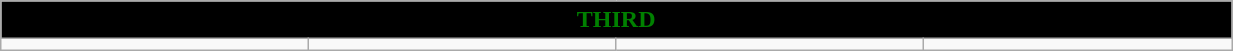<table class="wikitable collapsible collapsed" style="width:65%">
<tr>
<th colspan=6 ! style="color:green; background:black">THIRD</th>
</tr>
<tr>
<td></td>
<td></td>
<td></td>
<td></td>
</tr>
</table>
